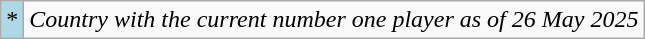<table class="wikitable">
<tr>
<td style="background-color:#ADD8E6">*</td>
<td><em>Country with the current number one player as of 26 May 2025</em></td>
</tr>
</table>
